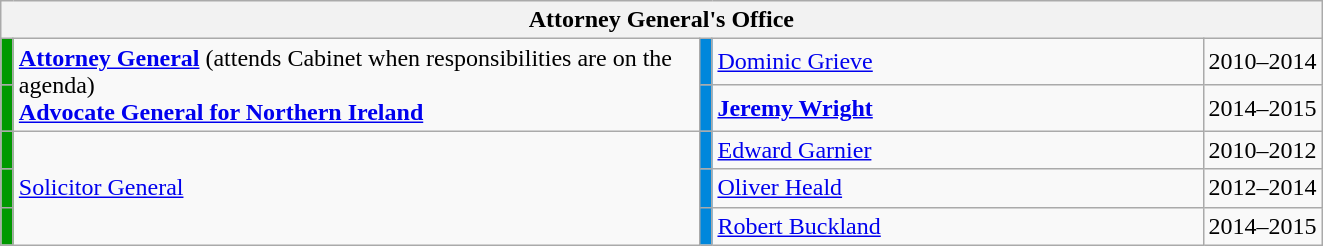<table class="wikitable">
<tr>
<th colspan=5>Attorney General's Office</th>
</tr>
<tr>
<td style="width:1px;; background:#090;"></td>
<td style="width:445px;" rowspan="2"><strong><a href='#'>Attorney General</a></strong> (attends Cabinet when responsibilities are on the agenda)<br><strong><a href='#'>Advocate General for Northern Ireland</a></strong></td>
<td style="width:1px;; background:#0087dc;"></td>
<td width=320><a href='#'>Dominic Grieve</a></td>
<td>2010–2014</td>
</tr>
<tr>
<td style="width:1px;; background:#090;"></td>
<td style="width:1px;; background:#0087dc;"></td>
<td><strong><a href='#'>Jeremy Wright</a></strong></td>
<td>2014–2015</td>
</tr>
<tr>
<td style="width:1px;; background:#090;"></td>
<td style="width:450px;" rowspan="3"><a href='#'>Solicitor General</a></td>
<td style="width:1px;; background:#0087dc;"></td>
<td width=320><a href='#'>Edward Garnier</a></td>
<td>2010–2012</td>
</tr>
<tr>
<td style="width:1px;; background:#090;"></td>
<td style="width:1px;; background:#0087dc;"></td>
<td><a href='#'>Oliver Heald</a></td>
<td>2012–2014</td>
</tr>
<tr>
<td style="width:1px;; background:#090;"></td>
<td style="width:1px;; background:#0087dc;"></td>
<td><a href='#'>Robert Buckland</a></td>
<td>2014–2015</td>
</tr>
</table>
